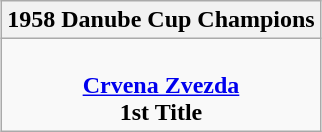<table class=wikitable style="text-align:center; margin:auto">
<tr>
<th>1958 Danube Cup Champions</th>
</tr>
<tr>
<td> <br> <strong><a href='#'>Crvena Zvezda</a></strong> <br> <strong>1st Title</strong></td>
</tr>
</table>
